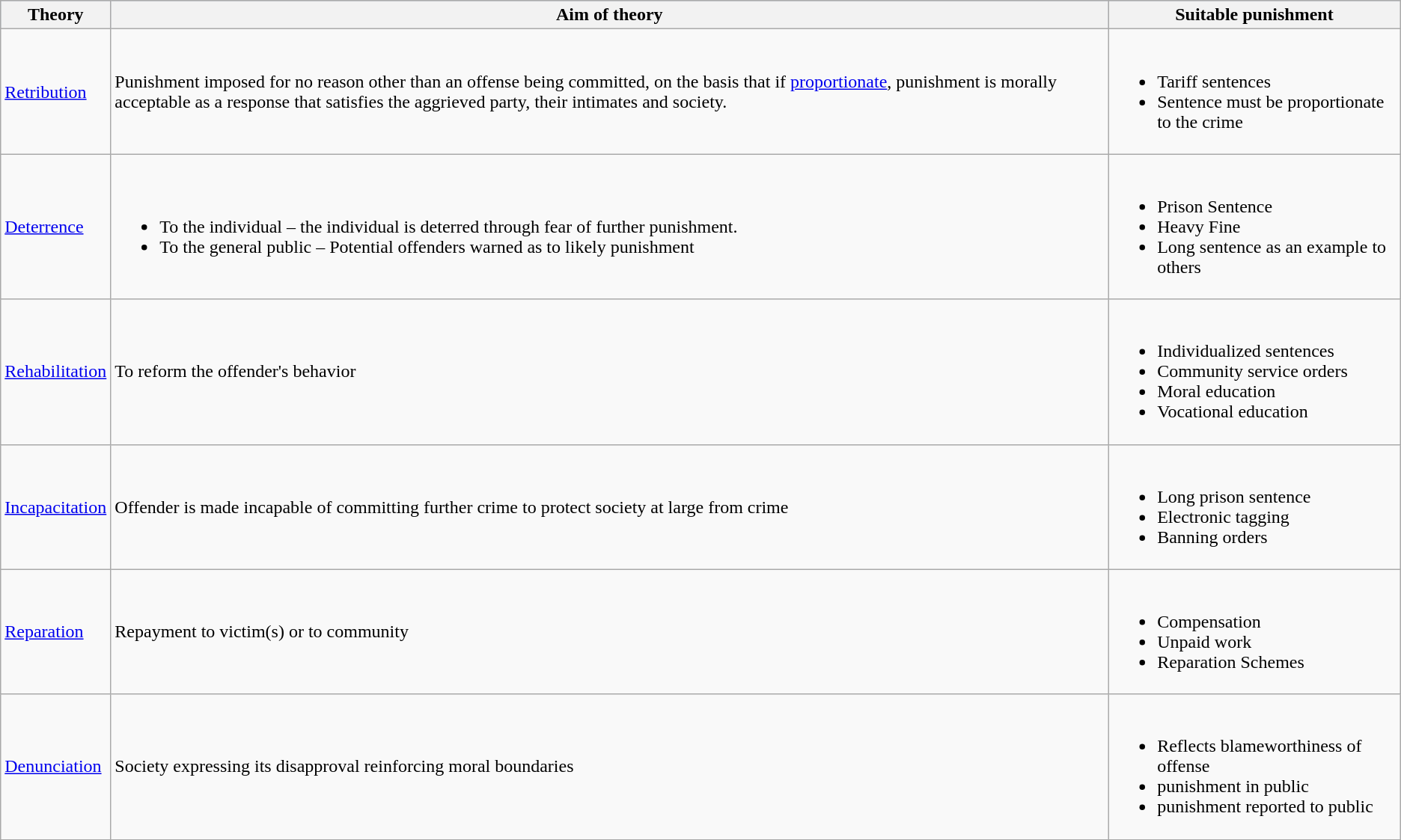<table class="wikitable">
<tr style="background:#b0c4de; text-align:center;">
<th>Theory</th>
<th>Aim of theory</th>
<th>Suitable punishment</th>
</tr>
<tr>
<td><a href='#'>Retribution</a></td>
<td>Punishment imposed for no reason other than an offense being committed, on the basis that if <a href='#'>proportionate</a>, punishment is morally acceptable as a response that satisfies the aggrieved party, their intimates and society.</td>
<td><br><ul><li>Tariff sentences</li><li>Sentence must be proportionate to the crime</li></ul></td>
</tr>
<tr>
<td><a href='#'>Deterrence</a></td>
<td><br><ul><li>To the individual – the individual is deterred through fear of further punishment.</li><li>To the general public – Potential offenders warned as to likely punishment</li></ul></td>
<td><br><ul><li>Prison Sentence</li><li>Heavy Fine</li><li>Long sentence as an example to others</li></ul></td>
</tr>
<tr>
<td><a href='#'>Rehabilitation</a></td>
<td>To reform the offender's behavior</td>
<td><br><ul><li>Individualized sentences</li><li>Community service orders</li><li>Moral education</li><li>Vocational education</li></ul></td>
</tr>
<tr>
<td><a href='#'>Incapacitation</a></td>
<td>Offender is made incapable of committing further crime to protect society at large from crime</td>
<td><br><ul><li>Long prison sentence</li><li>Electronic tagging</li><li>Banning orders</li></ul></td>
</tr>
<tr>
<td><a href='#'>Reparation</a></td>
<td>Repayment to victim(s) or to community</td>
<td><br><ul><li>Compensation</li><li>Unpaid work</li><li>Reparation Schemes</li></ul></td>
</tr>
<tr>
<td><a href='#'>Denunciation</a></td>
<td>Society expressing its disapproval reinforcing moral boundaries</td>
<td><br><ul><li>Reflects blameworthiness of offense</li><li>punishment in public</li><li>punishment reported to public</li></ul></td>
</tr>
<tr>
</tr>
</table>
